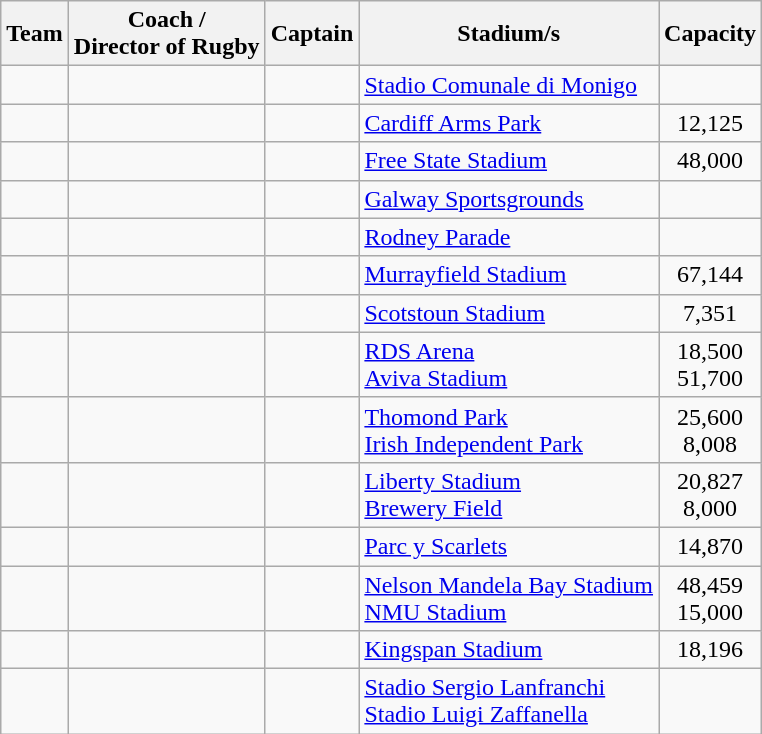<table class="wikitable sortable">
<tr>
<th>Team</th>
<th>Coach /<br>Director of Rugby</th>
<th>Captain</th>
<th>Stadium/s</th>
<th>Capacity</th>
</tr>
<tr>
<td></td>
<td></td>
<td></td>
<td><a href='#'>Stadio Comunale di Monigo</a></td>
<td style="text-align:center;"></td>
</tr>
<tr>
<td></td>
<td></td>
<td></td>
<td><a href='#'>Cardiff Arms Park</a></td>
<td style="text-align:center;">12,125</td>
</tr>
<tr>
<td></td>
<td></td>
<td></td>
<td><a href='#'>Free State Stadium</a></td>
<td style="text-align:center;">48,000</td>
</tr>
<tr>
<td></td>
<td></td>
<td></td>
<td><a href='#'>Galway Sportsgrounds</a></td>
<td style="text-align:center;"></td>
</tr>
<tr>
<td></td>
<td></td>
<td></td>
<td><a href='#'>Rodney Parade</a></td>
<td style="text-align:center;"></td>
</tr>
<tr>
<td></td>
<td></td>
<td></td>
<td><a href='#'>Murrayfield Stadium</a></td>
<td style="text-align:center;">67,144</td>
</tr>
<tr>
<td></td>
<td></td>
<td><br></td>
<td><a href='#'>Scotstoun Stadium</a></td>
<td style="text-align:center;">7,351</td>
</tr>
<tr>
<td></td>
<td></td>
<td></td>
<td><a href='#'>RDS Arena</a><br><a href='#'>Aviva Stadium</a></td>
<td style="text-align:center;">18,500<br>51,700</td>
</tr>
<tr>
<td></td>
<td></td>
<td></td>
<td><a href='#'>Thomond Park</a><br><a href='#'>Irish Independent Park</a></td>
<td style="text-align:center;">25,600<br>8,008</td>
</tr>
<tr>
<td></td>
<td></td>
<td></td>
<td><a href='#'>Liberty Stadium</a><br><a href='#'>Brewery Field</a></td>
<td style="text-align:center;">20,827<br>8,000</td>
</tr>
<tr>
<td></td>
<td></td>
<td></td>
<td><a href='#'>Parc y Scarlets</a></td>
<td style="text-align:center;">14,870</td>
</tr>
<tr>
<td></td>
<td></td>
<td></td>
<td><a href='#'>Nelson Mandela Bay Stadium</a><br><a href='#'>NMU Stadium</a></td>
<td style="text-align:center;">48,459<br>15,000</td>
</tr>
<tr>
<td></td>
<td></td>
<td></td>
<td><a href='#'>Kingspan Stadium</a></td>
<td style="text-align:center;">18,196</td>
</tr>
<tr>
<td></td>
<td></td>
<td></td>
<td><a href='#'>Stadio Sergio Lanfranchi</a><br> <a href='#'>Stadio Luigi Zaffanella</a></td>
<td style="text-align:center;"><br></td>
</tr>
</table>
